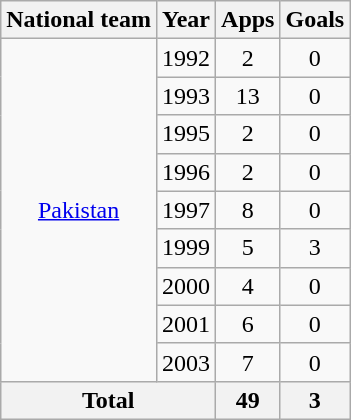<table class="wikitable" style="text-align:center">
<tr>
<th>National team</th>
<th>Year</th>
<th>Apps</th>
<th>Goals</th>
</tr>
<tr>
<td rowspan="9"><a href='#'>Pakistan</a></td>
<td>1992</td>
<td>2</td>
<td>0</td>
</tr>
<tr>
<td>1993</td>
<td>13</td>
<td>0</td>
</tr>
<tr>
<td>1995</td>
<td>2</td>
<td>0</td>
</tr>
<tr>
<td>1996</td>
<td>2</td>
<td>0</td>
</tr>
<tr>
<td>1997</td>
<td>8</td>
<td>0</td>
</tr>
<tr>
<td>1999</td>
<td>5</td>
<td>3</td>
</tr>
<tr>
<td>2000</td>
<td>4</td>
<td>0</td>
</tr>
<tr>
<td>2001</td>
<td>6</td>
<td>0</td>
</tr>
<tr>
<td>2003</td>
<td>7</td>
<td>0</td>
</tr>
<tr>
<th colspan="2">Total</th>
<th>49</th>
<th>3</th>
</tr>
</table>
